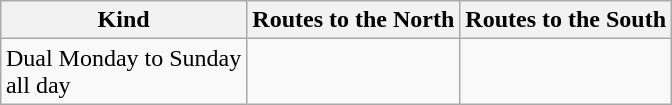<table class="wikitable" style="margin:1em auto;">
<tr>
<th>Kind</th>
<th>Routes to the North</th>
<th>Routes to the South</th>
</tr>
<tr>
<td>Dual Monday to Sunday <br> all day</td>
<td></td>
<td></td>
</tr>
</table>
